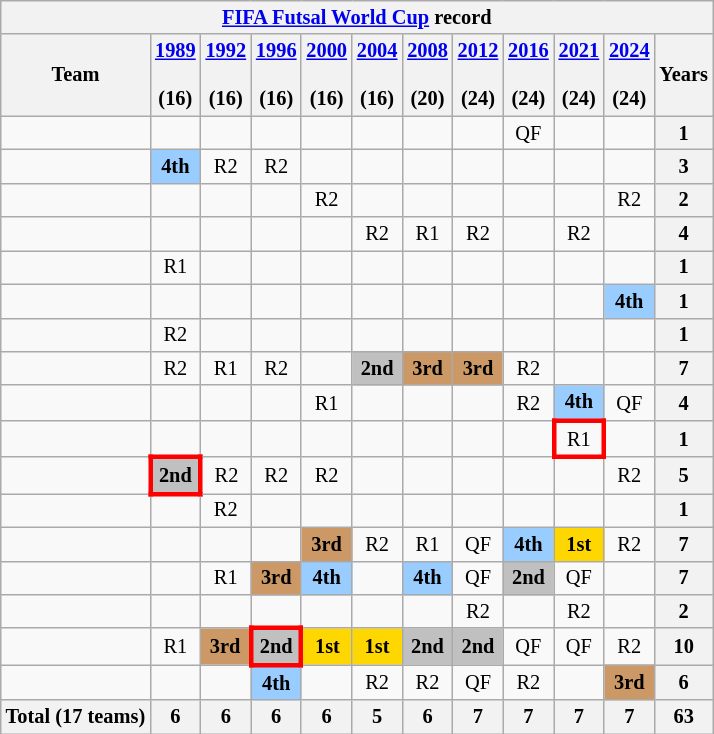<table class="wikitable" style="text-align:center; font-size:85%;">
<tr>
<th colspan=12><a href='#'>FIFA Futsal World Cup</a> record</th>
</tr>
<tr>
<th>Team</th>
<th><a href='#'>1989</a><br><br>(16)</th>
<th><a href='#'>1992</a><br><br>(16)</th>
<th><a href='#'>1996</a><br><br>(16)</th>
<th><a href='#'>2000</a><br><br>(16)</th>
<th><a href='#'>2004</a><br><br>(16)</th>
<th><a href='#'>2008</a><br><br>(20)</th>
<th><a href='#'>2012</a><br><br>(24)</th>
<th><a href='#'>2016</a><br><br>(24)</th>
<th><a href='#'>2021</a><br><br>(24)</th>
<th><a href='#'>2024</a><br><br>(24)</th>
<th>Years</th>
</tr>
<tr>
<td align=left></td>
<td></td>
<td></td>
<td></td>
<td></td>
<td></td>
<td></td>
<td></td>
<td>QF</td>
<td></td>
<td></td>
<th>1</th>
</tr>
<tr>
<td align=left></td>
<td bgcolor=9acdff><strong>4th</strong></td>
<td>R2</td>
<td>R2</td>
<td></td>
<td></td>
<td></td>
<td></td>
<td></td>
<td></td>
<td></td>
<th>3</th>
</tr>
<tr>
<td align=left></td>
<td></td>
<td></td>
<td></td>
<td>R2</td>
<td></td>
<td></td>
<td></td>
<td></td>
<td></td>
<td>R2</td>
<th>2</th>
</tr>
<tr>
<td align=left></td>
<td></td>
<td></td>
<td></td>
<td></td>
<td>R2</td>
<td>R1</td>
<td>R2</td>
<td></td>
<td>R2</td>
<td></td>
<th>4</th>
</tr>
<tr>
<td align=left></td>
<td>R1</td>
<td></td>
<td></td>
<td></td>
<td></td>
<td></td>
<td></td>
<td></td>
<td></td>
<td></td>
<th>1</th>
</tr>
<tr>
<td align=left></td>
<td></td>
<td></td>
<td></td>
<td></td>
<td></td>
<td></td>
<td></td>
<td></td>
<td></td>
<td bgcolor=9acdff><strong>4th</strong></td>
<th>1</th>
</tr>
<tr>
<td align=left></td>
<td>R2</td>
<td></td>
<td></td>
<td></td>
<td></td>
<td></td>
<td></td>
<td></td>
<td></td>
<td></td>
<th>1</th>
</tr>
<tr>
<td align=left></td>
<td>R2</td>
<td>R1</td>
<td>R2</td>
<td></td>
<td bgcolor=silver><strong>2nd</strong></td>
<td bgcolor=cc9966><strong>3rd</strong></td>
<td bgcolor=cc9966><strong>3rd</strong></td>
<td>R2</td>
<td></td>
<td></td>
<th>7</th>
</tr>
<tr>
<td align=left></td>
<td></td>
<td></td>
<td></td>
<td>R1</td>
<td></td>
<td></td>
<td></td>
<td>R2</td>
<td bgcolor=9acdff><strong>4th</strong></td>
<td>QF</td>
<th>4</th>
</tr>
<tr>
<td align=left></td>
<td></td>
<td></td>
<td></td>
<td></td>
<td></td>
<td></td>
<td></td>
<td></td>
<td style="border:3px solid red">R1</td>
<td></td>
<th>1</th>
</tr>
<tr>
<td align=left></td>
<td bgcolor=silver style="border:3px solid red"><strong>2nd</strong></td>
<td>R2</td>
<td>R2</td>
<td>R2</td>
<td></td>
<td></td>
<td></td>
<td></td>
<td></td>
<td>R2</td>
<th>5</th>
</tr>
<tr>
<td align=left></td>
<td></td>
<td>R2</td>
<td></td>
<td></td>
<td></td>
<td></td>
<td></td>
<td></td>
<td></td>
<td></td>
<th>1</th>
</tr>
<tr>
<td align=left></td>
<td></td>
<td></td>
<td></td>
<td bgcolor=cc9966><strong>3rd</strong></td>
<td>R2</td>
<td>R1</td>
<td>QF</td>
<td bgcolor=9acdff><strong>4th</strong></td>
<td bgcolor=gold><strong>1st</strong></td>
<td>R2</td>
<th>7</th>
</tr>
<tr>
<td align=left></td>
<td></td>
<td>R1</td>
<td bgcolor=cc9966><strong>3rd</strong></td>
<td bgcolor=9acdff><strong>4th</strong></td>
<td></td>
<td bgcolor=9acdff><strong>4th</strong></td>
<td>QF</td>
<td bgcolor=silver><strong>2nd</strong></td>
<td>QF</td>
<td></td>
<th>7</th>
</tr>
<tr>
<td align=left></td>
<td></td>
<td></td>
<td></td>
<td></td>
<td></td>
<td></td>
<td>R2</td>
<td></td>
<td>R2</td>
<td></td>
<th>2</th>
</tr>
<tr>
<td align=left></td>
<td>R1</td>
<td bgcolor=cc9966><strong>3rd</strong></td>
<td bgcolor=silver style="border:3px solid red"><strong>2nd</strong></td>
<td bgcolor=gold><strong>1st</strong></td>
<td bgcolor=gold><strong>1st</strong></td>
<td bgcolor=silver><strong>2nd</strong></td>
<td bgcolor=silver><strong>2nd</strong></td>
<td>QF</td>
<td>QF</td>
<td>R2</td>
<th>10</th>
</tr>
<tr>
<td align=left></td>
<td></td>
<td></td>
<td bgcolor=9acdff><strong>4th</strong></td>
<td></td>
<td>R2</td>
<td>R2</td>
<td>QF</td>
<td>R2</td>
<td></td>
<td bgcolor=cc9966><strong>3rd</strong></td>
<th>6</th>
</tr>
<tr>
<th align=left>Total (17 teams)</th>
<th>6</th>
<th>6</th>
<th>6</th>
<th>6</th>
<th>5</th>
<th>6</th>
<th>7</th>
<th>7</th>
<th>7</th>
<th>7</th>
<th>63</th>
</tr>
</table>
